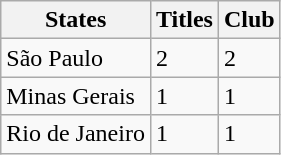<table class="wikitable">
<tr>
<th>States</th>
<th>Titles</th>
<th>Club</th>
</tr>
<tr>
<td>São Paulo</td>
<td>2</td>
<td>2</td>
</tr>
<tr>
<td>Minas Gerais</td>
<td>1</td>
<td>1</td>
</tr>
<tr>
<td>Rio de Janeiro</td>
<td>1</td>
<td>1</td>
</tr>
</table>
